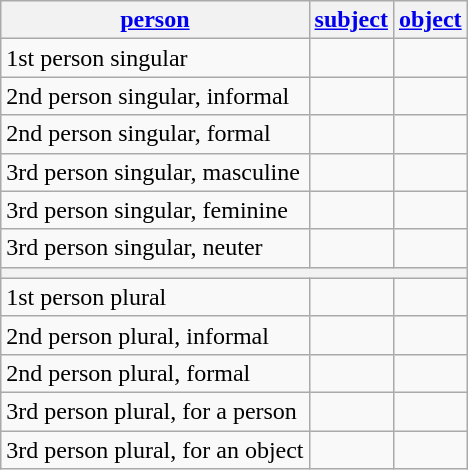<table class="wikitable">
<tr>
<th><a href='#'>person</a></th>
<th><a href='#'>subject</a></th>
<th><a href='#'>object</a></th>
</tr>
<tr>
<td>1st person singular</td>
<td></td>
<td></td>
</tr>
<tr>
<td>2nd person singular, informal</td>
<td></td>
<td></td>
</tr>
<tr>
<td>2nd person singular, formal</td>
<td></td>
<td></td>
</tr>
<tr>
<td>3rd person singular, masculine</td>
<td></td>
<td></td>
</tr>
<tr>
<td>3rd person singular, feminine</td>
<td></td>
<td></td>
</tr>
<tr>
<td>3rd person singular, neuter</td>
<td></td>
<td></td>
</tr>
<tr>
<th colspan="3"></th>
</tr>
<tr>
<td>1st person plural</td>
<td></td>
<td></td>
</tr>
<tr>
<td>2nd person plural, informal</td>
<td></td>
<td></td>
</tr>
<tr>
<td>2nd person plural, formal</td>
<td></td>
<td></td>
</tr>
<tr>
<td>3rd person plural, for a person</td>
<td></td>
<td></td>
</tr>
<tr>
<td>3rd person plural, for an object</td>
<td></td>
<td></td>
</tr>
</table>
